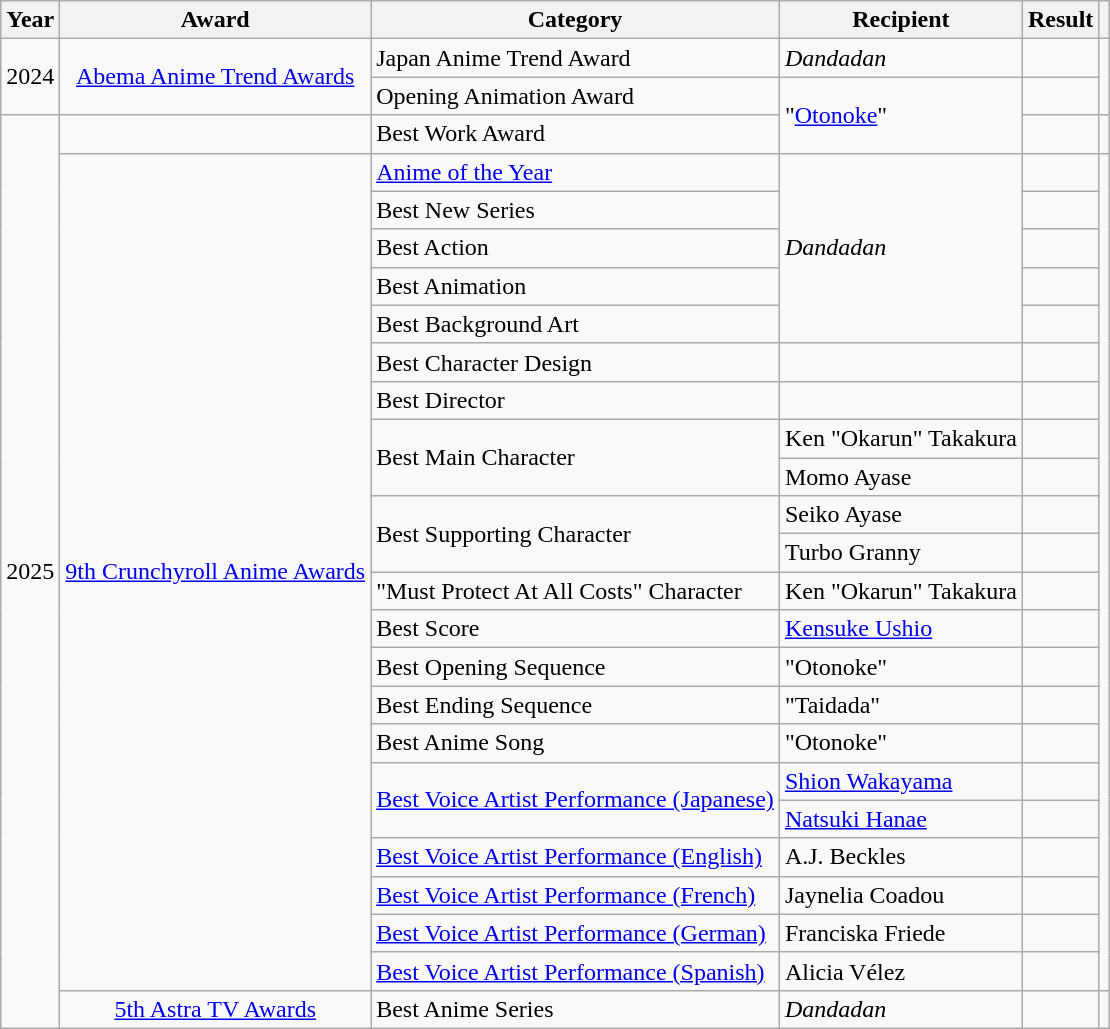<table class="wikitable plainrowheaders sortable">
<tr>
<th scope="col">Year</th>
<th scope="col">Award</th>
<th scope="col">Category</th>
<th scope="col">Recipient</th>
<th scope="col">Result</th>
<th scope="col" class="unsortable"></th>
</tr>
<tr>
<td rowspan="2" align="center">2024</td>
<td rowspan="2" align="center"><a href='#'>Abema Anime Trend Awards</a></td>
<td>Japan Anime Trend Award</td>
<td><em>Dandadan</em></td>
<td></td>
<td rowspan="2" style="text-align:center;"></td>
</tr>
<tr>
<td>Opening Animation Award</td>
<td rowspan="2">"<a href='#'>Otonoke</a>" </td>
<td></td>
</tr>
<tr>
<td rowspan="24" align="center">2025</td>
<td align="center"></td>
<td>Best Work Award</td>
<td></td>
<td style="text-align:center;"></td>
</tr>
<tr>
<td rowspan="22" align="center"><a href='#'>9th Crunchyroll Anime Awards</a></td>
<td><a href='#'>Anime of the Year</a></td>
<td rowspan="5"><em>Dandadan</em></td>
<td></td>
<td rowspan="22" style="text-align:center;"></td>
</tr>
<tr>
<td>Best New Series</td>
<td></td>
</tr>
<tr>
<td>Best Action</td>
<td></td>
</tr>
<tr>
<td>Best Animation</td>
<td></td>
</tr>
<tr>
<td>Best Background Art</td>
<td></td>
</tr>
<tr>
<td>Best Character Design</td>
<td></td>
<td></td>
</tr>
<tr>
<td>Best Director</td>
<td></td>
<td></td>
</tr>
<tr>
<td rowspan="2">Best Main Character</td>
<td>Ken "Okarun" Takakura</td>
<td></td>
</tr>
<tr>
<td>Momo Ayase</td>
<td></td>
</tr>
<tr>
<td rowspan="2">Best Supporting Character</td>
<td>Seiko Ayase</td>
<td></td>
</tr>
<tr>
<td>Turbo Granny</td>
<td></td>
</tr>
<tr>
<td>"Must Protect At All Costs" Character</td>
<td>Ken "Okarun" Takakura</td>
<td></td>
</tr>
<tr>
<td>Best Score</td>
<td><a href='#'>Kensuke Ushio</a></td>
<td></td>
</tr>
<tr>
<td>Best Opening Sequence</td>
<td>"Otonoke" </td>
<td></td>
</tr>
<tr>
<td>Best Ending Sequence</td>
<td>"Taidada" </td>
<td></td>
</tr>
<tr>
<td>Best Anime Song</td>
<td>"Otonoke" </td>
<td></td>
</tr>
<tr>
<td rowspan="2"><a href='#'>Best Voice Artist Performance (Japanese)</a></td>
<td><a href='#'>Shion Wakayama</a> </td>
<td></td>
</tr>
<tr>
<td><a href='#'>Natsuki Hanae</a> </td>
<td></td>
</tr>
<tr>
<td><a href='#'>Best Voice Artist Performance (English)</a></td>
<td>A.J. Beckles </td>
<td></td>
</tr>
<tr>
<td><a href='#'>Best Voice Artist Performance (French)</a></td>
<td>Jaynelia Coadou </td>
<td></td>
</tr>
<tr>
<td><a href='#'>Best Voice Artist Performance (German)</a></td>
<td>Franciska Friede </td>
<td></td>
</tr>
<tr>
<td><a href='#'>Best Voice Artist Performance (Spanish)</a></td>
<td>Alicia Vélez </td>
<td></td>
</tr>
<tr>
<td align="center"><a href='#'>5th Astra TV Awards</a></td>
<td>Best Anime Series</td>
<td><em>Dandadan</em></td>
<td></td>
<td style="text-align:center;"></td>
</tr>
</table>
